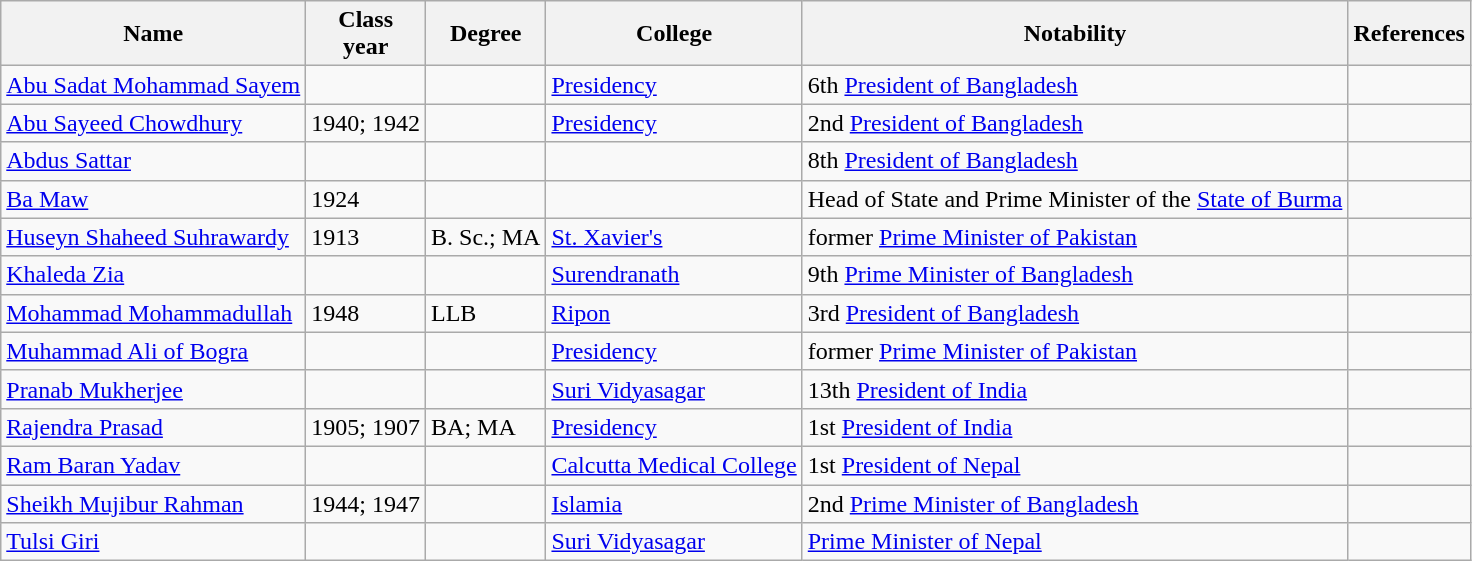<table class="wikitable sortable">
<tr>
<th>Name</th>
<th>Class<br>year</th>
<th>Degree</th>
<th>College</th>
<th class="unsortable">Notability</th>
<th class="unsortable">References</th>
</tr>
<tr>
<td><a href='#'>Abu Sadat Mohammad Sayem</a></td>
<td></td>
<td></td>
<td><a href='#'>Presidency</a></td>
<td>6th <a href='#'>President of Bangladesh</a></td>
<td></td>
</tr>
<tr>
<td><a href='#'>Abu Sayeed Chowdhury</a></td>
<td>1940; 1942</td>
<td></td>
<td><a href='#'>Presidency</a></td>
<td>2nd <a href='#'>President of Bangladesh</a></td>
<td></td>
</tr>
<tr>
<td><a href='#'>Abdus Sattar</a></td>
<td></td>
<td></td>
<td></td>
<td>8th <a href='#'>President of Bangladesh</a></td>
<td></td>
</tr>
<tr>
<td><a href='#'>Ba Maw</a></td>
<td>1924</td>
<td></td>
<td></td>
<td>Head of State and Prime Minister of the <a href='#'>State of Burma</a></td>
<td></td>
</tr>
<tr>
<td><a href='#'>Huseyn Shaheed Suhrawardy</a></td>
<td>1913</td>
<td>B. Sc.; MA</td>
<td><a href='#'>St. Xavier's</a></td>
<td>former <a href='#'>Prime Minister of Pakistan</a></td>
<td></td>
</tr>
<tr>
<td><a href='#'>Khaleda Zia</a></td>
<td></td>
<td></td>
<td><a href='#'>Surendranath</a></td>
<td>9th <a href='#'>Prime Minister of Bangladesh</a></td>
<td></td>
</tr>
<tr>
<td><a href='#'>Mohammad Mohammadullah</a></td>
<td>1948</td>
<td>LLB</td>
<td><a href='#'>Ripon</a></td>
<td>3rd <a href='#'>President of Bangladesh</a></td>
<td></td>
</tr>
<tr>
<td><a href='#'>Muhammad Ali of Bogra</a></td>
<td></td>
<td></td>
<td><a href='#'>Presidency</a></td>
<td>former <a href='#'>Prime Minister of Pakistan</a></td>
<td></td>
</tr>
<tr>
<td><a href='#'>Pranab Mukherjee</a></td>
<td></td>
<td></td>
<td><a href='#'>Suri Vidyasagar</a></td>
<td>13th <a href='#'>President of India</a></td>
<td></td>
</tr>
<tr>
<td><a href='#'>Rajendra Prasad</a></td>
<td>1905; 1907</td>
<td>BA; MA</td>
<td><a href='#'>Presidency</a></td>
<td>1st <a href='#'>President of India</a></td>
<td></td>
</tr>
<tr>
<td><a href='#'>Ram Baran Yadav</a></td>
<td></td>
<td></td>
<td><a href='#'>Calcutta Medical College</a></td>
<td>1st <a href='#'>President of Nepal</a></td>
<td></td>
</tr>
<tr>
<td><a href='#'>Sheikh Mujibur Rahman</a></td>
<td>1944; 1947</td>
<td></td>
<td><a href='#'>Islamia</a></td>
<td>2nd <a href='#'>Prime Minister of Bangladesh</a></td>
<td></td>
</tr>
<tr>
<td><a href='#'>Tulsi Giri</a></td>
<td></td>
<td></td>
<td><a href='#'>Suri Vidyasagar</a></td>
<td><a href='#'>Prime Minister of Nepal</a></td>
<td></td>
</tr>
</table>
